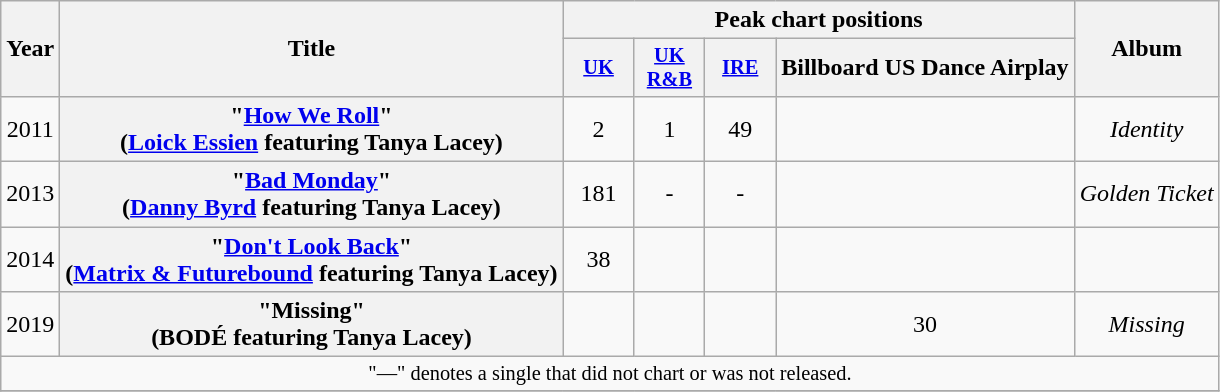<table class="wikitable plainrowheaders" style="text-align:center;">
<tr>
<th scope="col" rowspan="2">Year</th>
<th scope="col" rowspan="2">Title</th>
<th colspan="4" scope="col">Peak chart positions</th>
<th scope="col" rowspan="2">Album</th>
</tr>
<tr>
<th scope="col" style="width:3em;font-size:85%;"><a href='#'>UK</a><br></th>
<th scope="col" style="width:3em;font-size:85%;"><a href='#'>UK<br>R&B</a><br></th>
<th scope="col" style="width:3em;font-size:85%;"><a href='#'>IRE</a><br></th>
<th>Billboard US Dance Airplay</th>
</tr>
<tr>
<td>2011</td>
<th scope="row">"<a href='#'>How We Roll</a>"<br><span>(<a href='#'>Loick Essien</a> featuring Tanya Lacey)</span></th>
<td>2</td>
<td>1</td>
<td>49</td>
<td></td>
<td><em>Identity</em></td>
</tr>
<tr>
<td>2013</td>
<th scope="row">"<a href='#'>Bad Monday</a>"<br><span>(<a href='#'>Danny Byrd</a> featuring Tanya Lacey)</span></th>
<td>181</td>
<td>-</td>
<td>-</td>
<td></td>
<td><em>Golden Ticket</em></td>
</tr>
<tr>
<td>2014</td>
<th scope="row">"<a href='#'>Don't Look Back</a>"<br><span>(<a href='#'>Matrix & Futurebound</a> featuring Tanya Lacey)</span></th>
<td>38</td>
<td></td>
<td></td>
<td></td>
<td></td>
</tr>
<tr>
<td>2019</td>
<th scope="row">"Missing"<br><span>(BODÉ featuring Tanya Lacey)</span></th>
<td></td>
<td></td>
<td></td>
<td>30</td>
<td><em>Missing</em></td>
</tr>
<tr>
<td colspan="15" style="font-size:85%">"—" denotes a single that did not chart or was not released.</td>
</tr>
<tr>
</tr>
</table>
